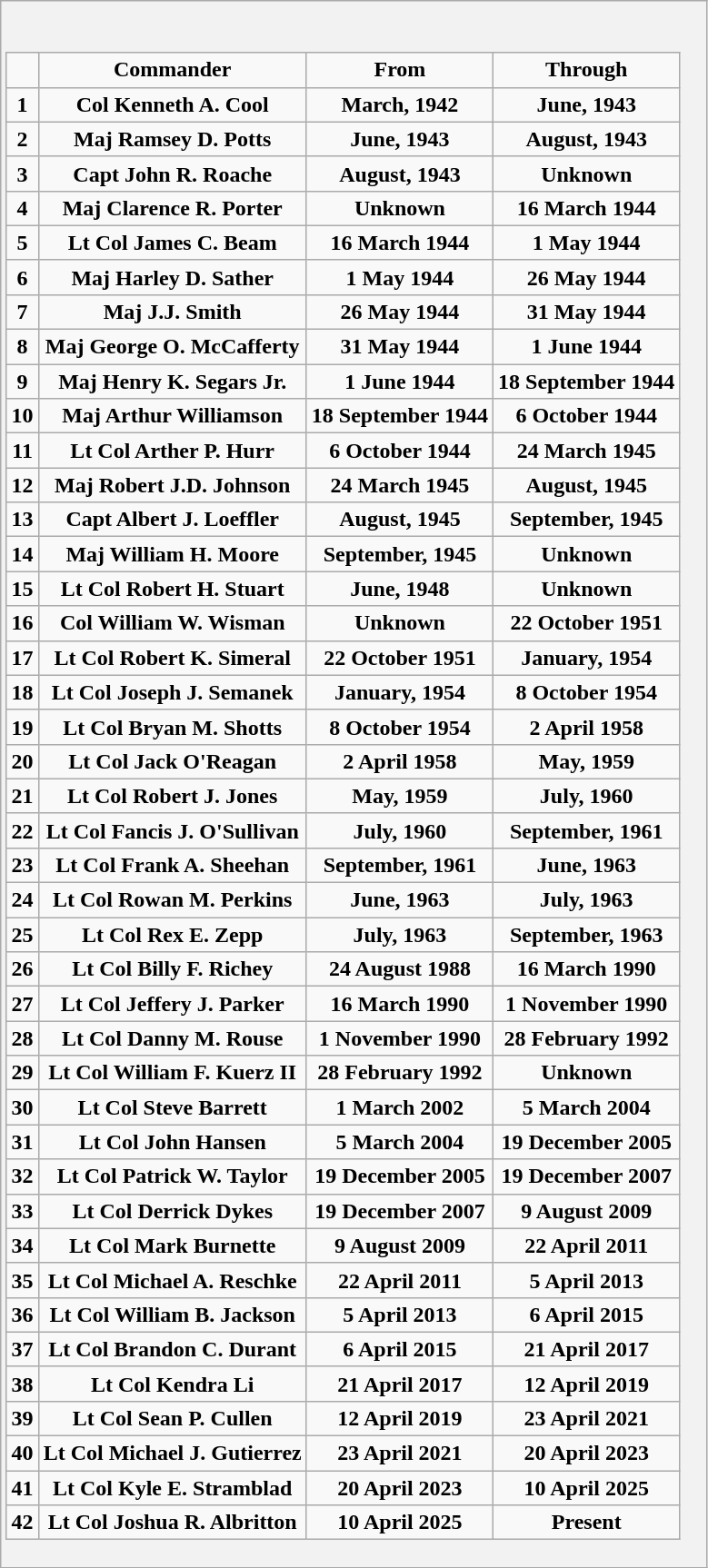<table class="wikitable">
<tr>
<th><br><table class="wikitable">
<tr>
<td></td>
<td>Commander</td>
<td>From</td>
<td>Through</td>
</tr>
<tr>
<td>1</td>
<td>Col Kenneth A. Cool</td>
<td>March, 1942</td>
<td>June, 1943</td>
</tr>
<tr>
<td>2</td>
<td>Maj Ramsey D. Potts</td>
<td>June, 1943</td>
<td>August, 1943</td>
</tr>
<tr>
<td>3</td>
<td>Capt John R. Roache</td>
<td>August, 1943</td>
<td>Unknown</td>
</tr>
<tr>
<td>4</td>
<td>Maj Clarence R. Porter</td>
<td>Unknown</td>
<td>16 March 1944</td>
</tr>
<tr>
<td>5</td>
<td>Lt Col James C. Beam</td>
<td>16 March 1944</td>
<td>1 May 1944</td>
</tr>
<tr>
<td>6</td>
<td>Maj Harley D. Sather</td>
<td>1 May 1944</td>
<td>26 May 1944</td>
</tr>
<tr>
<td>7</td>
<td>Maj J.J. Smith</td>
<td>26 May 1944</td>
<td>31 May 1944</td>
</tr>
<tr>
<td>8</td>
<td>Maj George O. McCafferty</td>
<td>31 May 1944</td>
<td>1 June 1944</td>
</tr>
<tr>
<td>9</td>
<td>Maj Henry K. Segars Jr.</td>
<td>1 June 1944</td>
<td>18 September 1944</td>
</tr>
<tr>
<td>10</td>
<td>Maj Arthur Williamson</td>
<td>18 September 1944</td>
<td>6 October 1944</td>
</tr>
<tr>
<td>11</td>
<td>Lt Col Arther P. Hurr</td>
<td>6 October 1944</td>
<td>24 March 1945</td>
</tr>
<tr>
<td>12</td>
<td>Maj Robert J.D. Johnson</td>
<td>24 March 1945</td>
<td>August, 1945</td>
</tr>
<tr>
<td>13</td>
<td>Capt Albert J. Loeffler</td>
<td>August, 1945</td>
<td>September, 1945</td>
</tr>
<tr>
<td>14</td>
<td>Maj William H. Moore</td>
<td>September, 1945</td>
<td>Unknown</td>
</tr>
<tr>
<td>15</td>
<td>Lt Col Robert H. Stuart</td>
<td>June, 1948</td>
<td>Unknown</td>
</tr>
<tr>
<td>16</td>
<td>Col William W. Wisman</td>
<td>Unknown</td>
<td>22 October 1951</td>
</tr>
<tr>
<td>17</td>
<td>Lt Col Robert K. Simeral</td>
<td>22 October 1951</td>
<td>January, 1954</td>
</tr>
<tr>
<td>18</td>
<td>Lt Col Joseph J. Semanek</td>
<td>January, 1954</td>
<td>8 October 1954</td>
</tr>
<tr>
<td>19</td>
<td>Lt Col Bryan M. Shotts</td>
<td>8 October 1954</td>
<td>2 April 1958</td>
</tr>
<tr>
<td>20</td>
<td>Lt Col Jack O'Reagan</td>
<td>2 April 1958</td>
<td>May, 1959</td>
</tr>
<tr>
<td>21</td>
<td>Lt Col Robert J. Jones</td>
<td>May, 1959</td>
<td>July, 1960</td>
</tr>
<tr>
<td>22</td>
<td>Lt Col Fancis J. O'Sullivan</td>
<td>July, 1960</td>
<td>September, 1961</td>
</tr>
<tr>
<td>23</td>
<td>Lt Col Frank A. Sheehan</td>
<td>September, 1961</td>
<td>June, 1963</td>
</tr>
<tr>
<td>24</td>
<td>Lt Col Rowan M. Perkins</td>
<td>June, 1963</td>
<td>July, 1963</td>
</tr>
<tr>
<td>25</td>
<td>Lt Col Rex E. Zepp</td>
<td>July, 1963</td>
<td>September, 1963</td>
</tr>
<tr>
<td>26</td>
<td>Lt Col Billy F. Richey</td>
<td>24 August 1988</td>
<td>16 March 1990</td>
</tr>
<tr>
<td>27</td>
<td>Lt Col Jeffery J. Parker</td>
<td>16 March 1990</td>
<td>1 November 1990</td>
</tr>
<tr>
<td>28</td>
<td>Lt Col Danny M. Rouse</td>
<td>1 November 1990</td>
<td>28 February 1992</td>
</tr>
<tr>
<td>29</td>
<td>Lt Col William F. Kuerz II</td>
<td>28 February 1992</td>
<td>Unknown</td>
</tr>
<tr>
<td>30</td>
<td>Lt Col Steve Barrett</td>
<td>1 March 2002</td>
<td>5 March 2004</td>
</tr>
<tr>
<td>31</td>
<td>Lt Col John Hansen</td>
<td>5 March 2004</td>
<td>19 December 2005</td>
</tr>
<tr>
<td>32</td>
<td>Lt Col Patrick W. Taylor</td>
<td>19 December 2005</td>
<td>19 December 2007</td>
</tr>
<tr>
<td>33</td>
<td>Lt Col Derrick Dykes</td>
<td>19 December 2007</td>
<td>9 August 2009</td>
</tr>
<tr>
<td>34</td>
<td>Lt Col Mark Burnette</td>
<td>9 August 2009</td>
<td>22 April 2011</td>
</tr>
<tr>
<td>35</td>
<td>Lt Col Michael A.  Reschke</td>
<td>22 April 2011</td>
<td>5 April 2013</td>
</tr>
<tr>
<td>36</td>
<td>Lt Col William B.  Jackson</td>
<td>5 April 2013</td>
<td>6 April 2015</td>
</tr>
<tr>
<td>37</td>
<td>Lt Col Brandon C. Durant</td>
<td>6 April 2015</td>
<td>21 April 2017</td>
</tr>
<tr>
<td>38</td>
<td>Lt Col Kendra Li</td>
<td>21 April 2017</td>
<td>12 April 2019</td>
</tr>
<tr>
<td>39</td>
<td>Lt Col Sean P. Cullen</td>
<td>12 April 2019</td>
<td>23 April 2021</td>
</tr>
<tr>
<td>40</td>
<td>Lt Col Michael J.  Gutierrez</td>
<td>23 April 2021</td>
<td>20 April 2023</td>
</tr>
<tr>
<td>41</td>
<td>Lt Col Kyle E. Stramblad</td>
<td>20 April 2023</td>
<td>10 April 2025</td>
</tr>
<tr>
<td>42</td>
<td>Lt Col Joshua R. Albritton</td>
<td>10 April 2025</td>
<td>Present</td>
</tr>
</table>
</th>
</tr>
</table>
